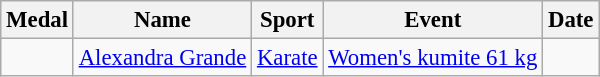<table class="wikitable sortable" style="font-size: 95%;">
<tr>
<th>Medal</th>
<th>Name</th>
<th>Sport</th>
<th>Event</th>
<th>Date</th>
</tr>
<tr>
<td></td>
<td><a href='#'>Alexandra Grande</a></td>
<td><a href='#'>Karate</a></td>
<td><a href='#'>Women's kumite 61 kg</a></td>
<td></td>
</tr>
</table>
